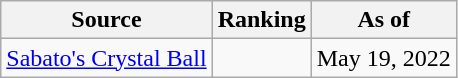<table class="wikitable" style="text-align:center">
<tr>
<th>Source</th>
<th>Ranking</th>
<th>As of</th>
</tr>
<tr>
<td align=left><a href='#'>Sabato's Crystal Ball</a></td>
<td></td>
<td>May 19, 2022</td>
</tr>
</table>
